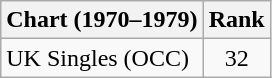<table class="wikitable">
<tr>
<th>Chart (1970–1979)</th>
<th>Rank</th>
</tr>
<tr>
<td>UK Singles (OCC)</td>
<td align="center">32</td>
</tr>
</table>
